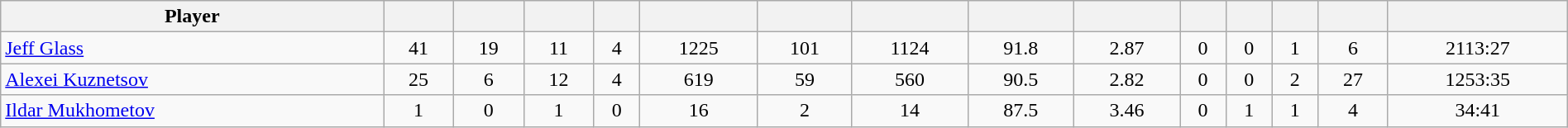<table class="wikitable sortable" style="width:100%; text-align:center;">
<tr align=center>
<th>Player</th>
<th></th>
<th></th>
<th></th>
<th></th>
<th></th>
<th></th>
<th></th>
<th></th>
<th></th>
<th></th>
<th></th>
<th></th>
<th></th>
<th></th>
</tr>
<tr align=center>
<td align=left><a href='#'>Jeff Glass</a></td>
<td>41</td>
<td>19</td>
<td>11</td>
<td>4</td>
<td>1225</td>
<td>101</td>
<td>1124</td>
<td>91.8</td>
<td>2.87</td>
<td>0</td>
<td>0</td>
<td>1</td>
<td>6</td>
<td>2113:27</td>
</tr>
<tr align=center>
<td align=left><a href='#'>Alexei Kuznetsov</a></td>
<td>25</td>
<td>6</td>
<td>12</td>
<td>4</td>
<td>619</td>
<td>59</td>
<td>560</td>
<td>90.5</td>
<td>2.82</td>
<td>0</td>
<td>0</td>
<td>2</td>
<td>27</td>
<td>1253:35</td>
</tr>
<tr align=center>
<td align=left><a href='#'>Ildar Mukhometov</a></td>
<td>1</td>
<td>0</td>
<td>1</td>
<td>0</td>
<td>16</td>
<td>2</td>
<td>14</td>
<td>87.5</td>
<td>3.46</td>
<td>0</td>
<td>1</td>
<td>1</td>
<td>4</td>
<td>34:41</td>
</tr>
</table>
